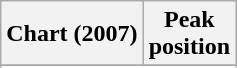<table class="wikitable sortable plainrowheaders" style="text-align:center;">
<tr>
<th scope="col">Chart (2007)</th>
<th scope="col">Peak<br>position</th>
</tr>
<tr>
</tr>
<tr>
</tr>
<tr>
</tr>
</table>
